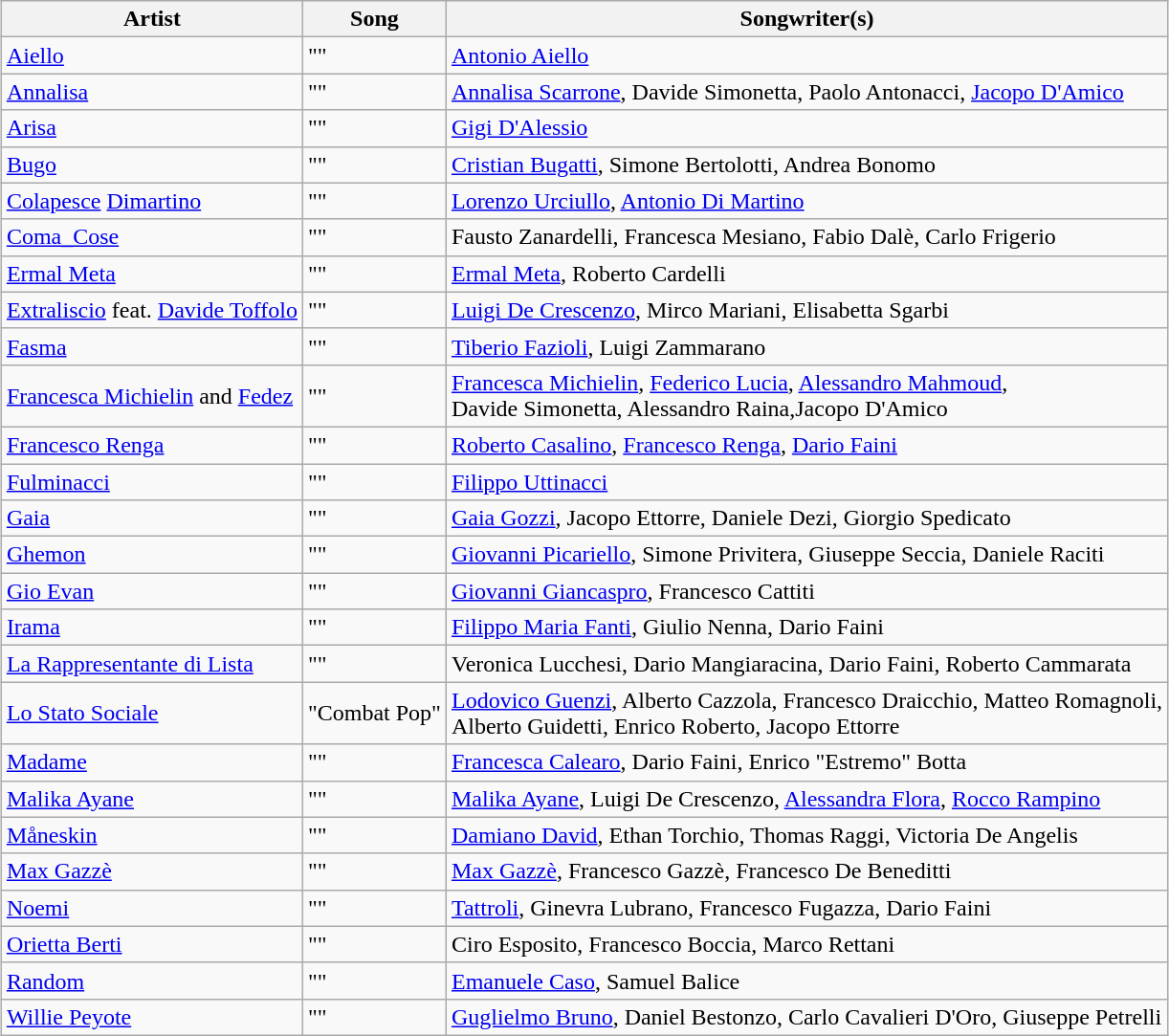<table class="wikitable sortable nowraplinks" style="margin: 1em auto 1em auto">
<tr>
<th>Artist</th>
<th>Song</th>
<th class="unsortable">Songwriter(s)</th>
</tr>
<tr>
<td><a href='#'>Aiello</a></td>
<td>""</td>
<td><a href='#'>Antonio Aiello</a></td>
</tr>
<tr>
<td><a href='#'>Annalisa</a></td>
<td>""</td>
<td><a href='#'>Annalisa Scarrone</a>, Davide Simonetta, Paolo Antonacci, <a href='#'>Jacopo D'Amico</a></td>
</tr>
<tr>
<td><a href='#'>Arisa</a></td>
<td>""</td>
<td><a href='#'>Gigi D'Alessio</a></td>
</tr>
<tr>
<td><a href='#'>Bugo</a></td>
<td>""</td>
<td><a href='#'>Cristian Bugatti</a>, Simone Bertolotti, Andrea Bonomo</td>
</tr>
<tr>
<td><a href='#'>Colapesce</a> <a href='#'>Dimartino</a></td>
<td>""</td>
<td><a href='#'>Lorenzo Urciullo</a>, <a href='#'>Antonio Di Martino</a></td>
</tr>
<tr>
<td><a href='#'>Coma_Cose</a></td>
<td>""</td>
<td>Fausto Zanardelli, Francesca Mesiano, Fabio Dalè, Carlo Frigerio</td>
</tr>
<tr>
<td><a href='#'>Ermal Meta</a></td>
<td>""</td>
<td><a href='#'>Ermal Meta</a>, Roberto Cardelli</td>
</tr>
<tr>
<td><a href='#'>Extraliscio</a> feat. <a href='#'>Davide Toffolo</a></td>
<td>""</td>
<td><a href='#'>Luigi De Crescenzo</a>, Mirco Mariani, Elisabetta Sgarbi</td>
</tr>
<tr>
<td><a href='#'>Fasma</a></td>
<td>""</td>
<td><a href='#'>Tiberio Fazioli</a>, Luigi Zammarano</td>
</tr>
<tr>
<td><a href='#'>Francesca Michielin</a> and <a href='#'>Fedez</a></td>
<td>""</td>
<td><a href='#'>Francesca Michielin</a>, <a href='#'>Federico Lucia</a>, <a href='#'>Alessandro Mahmoud</a>,<br>Davide Simonetta, Alessandro Raina,Jacopo D'Amico</td>
</tr>
<tr>
<td><a href='#'>Francesco Renga</a></td>
<td>""</td>
<td><a href='#'>Roberto Casalino</a>, <a href='#'>Francesco Renga</a>, <a href='#'>Dario Faini</a></td>
</tr>
<tr>
<td><a href='#'>Fulminacci</a></td>
<td>""</td>
<td><a href='#'>Filippo Uttinacci</a></td>
</tr>
<tr>
<td><a href='#'>Gaia</a></td>
<td>""</td>
<td><a href='#'>Gaia Gozzi</a>, Jacopo Ettorre, Daniele Dezi, Giorgio Spedicato</td>
</tr>
<tr>
<td><a href='#'>Ghemon</a></td>
<td>""</td>
<td><a href='#'>Giovanni Picariello</a>, Simone Privitera, Giuseppe Seccia, Daniele Raciti</td>
</tr>
<tr>
<td><a href='#'>Gio Evan</a></td>
<td>""</td>
<td><a href='#'>Giovanni Giancaspro</a>, Francesco Cattiti</td>
</tr>
<tr>
<td><a href='#'>Irama</a></td>
<td>""</td>
<td><a href='#'>Filippo Maria Fanti</a>, Giulio Nenna, Dario Faini</td>
</tr>
<tr>
<td><a href='#'>La Rappresentante di Lista</a></td>
<td>""</td>
<td>Veronica Lucchesi, Dario Mangiaracina, Dario Faini, Roberto Cammarata</td>
</tr>
<tr>
<td><a href='#'>Lo Stato Sociale</a></td>
<td>"Combat Pop"</td>
<td><a href='#'>Lodovico Guenzi</a>, Alberto Cazzola, Francesco Draicchio, Matteo Romagnoli,<br>Alberto Guidetti, Enrico Roberto, Jacopo Ettorre</td>
</tr>
<tr>
<td><a href='#'>Madame</a></td>
<td>""</td>
<td><a href='#'>Francesca Calearo</a>, Dario Faini, Enrico "Estremo" Botta</td>
</tr>
<tr>
<td><a href='#'>Malika Ayane</a></td>
<td>""</td>
<td><a href='#'>Malika Ayane</a>, Luigi De Crescenzo, <a href='#'>Alessandra Flora</a>, <a href='#'>Rocco Rampino</a></td>
</tr>
<tr>
<td><a href='#'>Måneskin</a></td>
<td>""</td>
<td><a href='#'>Damiano David</a>, Ethan Torchio, Thomas Raggi, Victoria De Angelis</td>
</tr>
<tr>
<td><a href='#'>Max Gazzè</a></td>
<td>""</td>
<td><a href='#'>Max Gazzè</a>, Francesco Gazzè, Francesco De Beneditti</td>
</tr>
<tr>
<td><a href='#'>Noemi</a></td>
<td>""</td>
<td><a href='#'>Tattroli</a>, Ginevra Lubrano, Francesco Fugazza, Dario Faini</td>
</tr>
<tr>
<td><a href='#'>Orietta Berti</a></td>
<td>""</td>
<td>Ciro Esposito, Francesco Boccia, Marco Rettani</td>
</tr>
<tr>
<td><a href='#'>Random</a></td>
<td>""</td>
<td><a href='#'>Emanuele Caso</a>, Samuel Balice</td>
</tr>
<tr>
<td><a href='#'>Willie Peyote</a></td>
<td>""</td>
<td><a href='#'>Guglielmo Bruno</a>, Daniel Bestonzo, Carlo Cavalieri D'Oro, Giuseppe Petrelli</td>
</tr>
</table>
